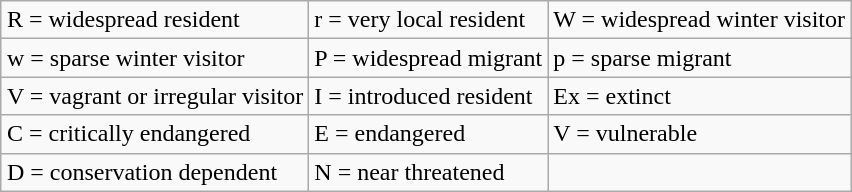<table class="wikitable" style="margin:1em auto;">
<tr>
<td>R = widespread resident</td>
<td>r = very local resident</td>
<td>W = widespread winter visitor</td>
</tr>
<tr>
<td>w = sparse winter visitor</td>
<td>P = widespread migrant</td>
<td>p = sparse migrant</td>
</tr>
<tr>
<td>V = vagrant or irregular visitor</td>
<td>I = introduced resident</td>
<td>Ex = extinct</td>
</tr>
<tr>
<td>C = critically endangered</td>
<td>E = endangered</td>
<td>V = vulnerable</td>
</tr>
<tr>
<td>D = conservation dependent</td>
<td>N = near threatened</td>
<td></td>
</tr>
</table>
